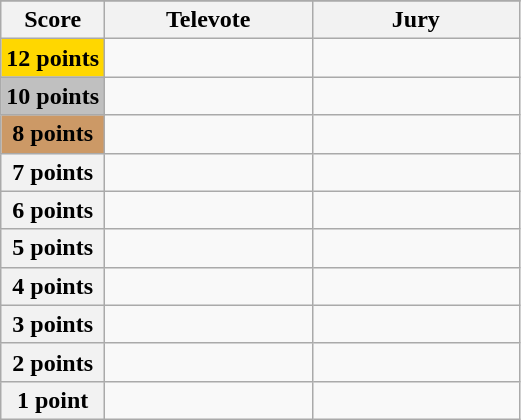<table class="wikitable">
<tr>
</tr>
<tr>
<th scope="col" width="20%">Score</th>
<th scope="col" width="40%">Televote</th>
<th scope="col" width="40%">Jury</th>
</tr>
<tr>
<th scope="row" style="background:gold">12 points</th>
<td></td>
<td></td>
</tr>
<tr>
<th scope="row" style="background:silver">10 points</th>
<td></td>
<td></td>
</tr>
<tr>
<th scope="row" style="background:#CC9966">8 points</th>
<td></td>
<td></td>
</tr>
<tr>
<th scope="row">7 points</th>
<td></td>
<td></td>
</tr>
<tr>
<th scope="row">6 points</th>
<td></td>
<td></td>
</tr>
<tr>
<th scope="row">5 points</th>
<td></td>
<td></td>
</tr>
<tr>
<th scope="row">4 points</th>
<td></td>
<td></td>
</tr>
<tr>
<th scope="row">3 points</th>
<td></td>
<td></td>
</tr>
<tr>
<th scope="row">2 points</th>
<td></td>
<td></td>
</tr>
<tr>
<th scope="row">1 point</th>
<td></td>
<td></td>
</tr>
</table>
